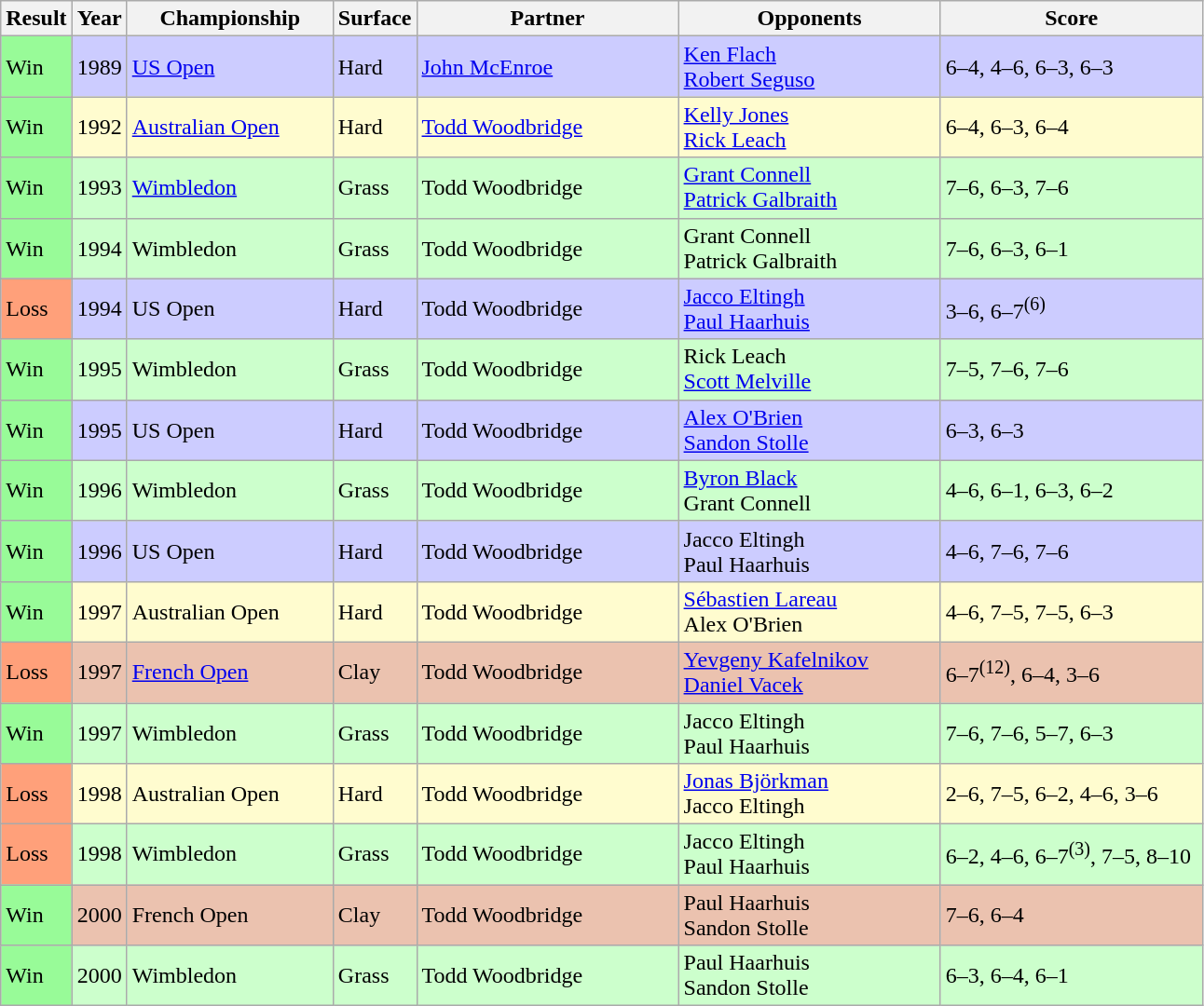<table class="sortable wikitable">
<tr>
<th>Result</th>
<th style="width:30px">Year</th>
<th style="width:140px">Championship</th>
<th style="width:50px">Surface</th>
<th style="width:180px">Partner</th>
<th style="width:180px">Opponents</th>
<th style="width:180px" class="unsortable">Score</th>
</tr>
<tr style="background:#ccccff;">
<td style="background:#98fb98;">Win</td>
<td>1989</td>
<td><a href='#'>US Open</a></td>
<td>Hard</td>
<td> <a href='#'>John McEnroe</a></td>
<td> <a href='#'>Ken Flach</a> <br>  <a href='#'>Robert Seguso</a></td>
<td>6–4, 4–6, 6–3, 6–3</td>
</tr>
<tr style="background:#fffccf;">
<td style="background:#98fb98;">Win</td>
<td>1992</td>
<td><a href='#'>Australian Open</a></td>
<td>Hard</td>
<td> <a href='#'>Todd Woodbridge</a></td>
<td> <a href='#'>Kelly Jones</a> <br>  <a href='#'>Rick Leach</a></td>
<td>6–4, 6–3, 6–4</td>
</tr>
<tr style="background:#ccffcc;">
<td style="background:#98fb98;">Win</td>
<td>1993</td>
<td><a href='#'>Wimbledon</a></td>
<td>Grass</td>
<td> Todd Woodbridge</td>
<td> <a href='#'>Grant Connell</a> <br>  <a href='#'>Patrick Galbraith</a></td>
<td>7–6, 6–3, 7–6</td>
</tr>
<tr style="background:#ccffcc;">
<td style="background:#98fb98;">Win</td>
<td>1994</td>
<td>Wimbledon</td>
<td>Grass</td>
<td> Todd Woodbridge</td>
<td> Grant Connell <br>  Patrick Galbraith</td>
<td>7–6, 6–3, 6–1</td>
</tr>
<tr style="background:#ccccff;">
<td style="background:#ffa07a;">Loss</td>
<td>1994</td>
<td>US Open</td>
<td>Hard</td>
<td> Todd Woodbridge</td>
<td> <a href='#'>Jacco Eltingh</a> <br>  <a href='#'>Paul Haarhuis</a></td>
<td>3–6, 6–7<sup>(6)</sup></td>
</tr>
<tr style="background:#ccffcc;">
<td style="background:#98fb98;">Win</td>
<td>1995</td>
<td>Wimbledon</td>
<td>Grass</td>
<td> Todd Woodbridge</td>
<td> Rick Leach <br>  <a href='#'>Scott Melville</a></td>
<td>7–5, 7–6, 7–6</td>
</tr>
<tr style="background:#ccccff;">
<td style="background:#98fb98;">Win</td>
<td>1995</td>
<td>US Open</td>
<td>Hard</td>
<td> Todd Woodbridge</td>
<td> <a href='#'>Alex O'Brien</a> <br>  <a href='#'>Sandon Stolle</a></td>
<td>6–3, 6–3</td>
</tr>
<tr style="background:#ccffcc;">
<td style="background:#98fb98;">Win</td>
<td>1996</td>
<td>Wimbledon</td>
<td>Grass</td>
<td> Todd Woodbridge</td>
<td> <a href='#'>Byron Black</a> <br>  Grant Connell</td>
<td>4–6, 6–1, 6–3, 6–2</td>
</tr>
<tr style="background:#ccccff;">
<td style="background:#98fb98;">Win</td>
<td>1996</td>
<td>US Open</td>
<td>Hard</td>
<td> Todd Woodbridge</td>
<td> Jacco Eltingh <br>  Paul Haarhuis</td>
<td>4–6, 7–6, 7–6</td>
</tr>
<tr style="background:#fffccf;">
<td style="background:#98fb98;">Win</td>
<td>1997</td>
<td>Australian Open</td>
<td>Hard</td>
<td> Todd Woodbridge</td>
<td> <a href='#'>Sébastien Lareau</a> <br>  Alex O'Brien</td>
<td>4–6, 7–5, 7–5, 6–3</td>
</tr>
<tr style="background:#ebc2af;">
<td style="background:#ffa07a;">Loss</td>
<td>1997</td>
<td><a href='#'>French Open</a></td>
<td>Clay</td>
<td> Todd Woodbridge</td>
<td> <a href='#'>Yevgeny Kafelnikov</a> <br>  <a href='#'>Daniel Vacek</a></td>
<td>6–7<sup>(12)</sup>, 6–4, 3–6</td>
</tr>
<tr style="background:#ccffcc;">
<td style="background:#98fb98;">Win</td>
<td>1997</td>
<td>Wimbledon</td>
<td>Grass</td>
<td> Todd Woodbridge</td>
<td> Jacco Eltingh <br>  Paul Haarhuis</td>
<td>7–6, 7–6, 5–7, 6–3</td>
</tr>
<tr style="background:#fffccf;">
<td style="background:#ffa07a;">Loss</td>
<td>1998</td>
<td>Australian Open</td>
<td>Hard</td>
<td> Todd Woodbridge</td>
<td> <a href='#'>Jonas Björkman</a> <br>  Jacco Eltingh</td>
<td>2–6, 7–5, 6–2, 4–6, 3–6</td>
</tr>
<tr style="background:#ccffcc;">
<td style="background:#ffa07a;">Loss</td>
<td>1998</td>
<td>Wimbledon</td>
<td>Grass</td>
<td> Todd Woodbridge</td>
<td> Jacco Eltingh <br>  Paul Haarhuis</td>
<td>6–2, 4–6, 6–7<sup>(3)</sup>, 7–5, 8–10</td>
</tr>
<tr style="background:#ebc2af;">
<td style="background:#98fb98;">Win</td>
<td>2000</td>
<td>French Open</td>
<td>Clay</td>
<td> Todd Woodbridge</td>
<td> Paul Haarhuis <br>  Sandon Stolle</td>
<td>7–6, 6–4</td>
</tr>
<tr style="background:#ccffcc;">
<td style="background:#98fb98;">Win</td>
<td>2000</td>
<td>Wimbledon</td>
<td>Grass</td>
<td> Todd Woodbridge</td>
<td> Paul Haarhuis <br>  Sandon Stolle</td>
<td>6–3, 6–4, 6–1</td>
</tr>
</table>
